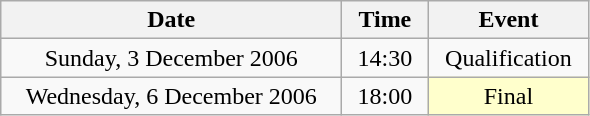<table class = "wikitable" style="text-align:center;">
<tr>
<th width=220>Date</th>
<th width=50>Time</th>
<th width=100>Event</th>
</tr>
<tr>
<td>Sunday, 3 December 2006</td>
<td>14:30</td>
<td>Qualification</td>
</tr>
<tr>
<td>Wednesday, 6 December 2006</td>
<td>18:00</td>
<td bgcolor=ffffcc>Final</td>
</tr>
</table>
